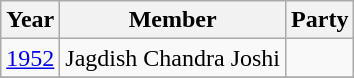<table class="wikitable sortable">
<tr>
<th>Year</th>
<th>Member</th>
<th colspan="2">Party</th>
</tr>
<tr>
<td><a href='#'>1952</a></td>
<td>Jagdish Chandra Joshi</td>
<td></td>
</tr>
<tr>
</tr>
</table>
